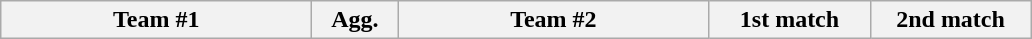<table class=wikitable style="text-align:center">
<tr>
<th width=200>Team #1</th>
<th width=50>Agg.</th>
<th width=200>Team #2</th>
<th width=100>1st match</th>
<th width=100>2nd match<br>






</th>
</tr>
</table>
